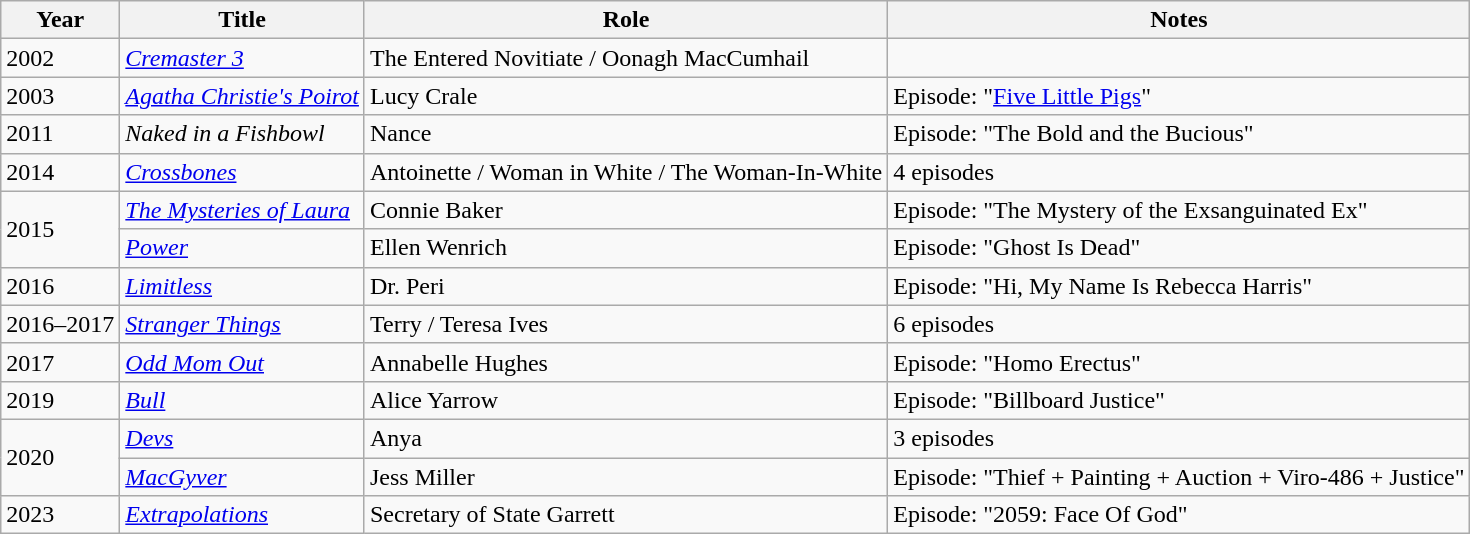<table class="wikitable sortable">
<tr>
<th>Year</th>
<th>Title</th>
<th>Role</th>
<th class="unsortable">Notes</th>
</tr>
<tr>
<td>2002</td>
<td><em><a href='#'>Cremaster 3</a></em></td>
<td>The Entered Novitiate / Oonagh MacCumhail</td>
<td></td>
</tr>
<tr>
<td>2003</td>
<td><em><a href='#'>Agatha Christie's Poirot</a></em></td>
<td>Lucy Crale</td>
<td>Episode: "<a href='#'>Five Little Pigs</a>"</td>
</tr>
<tr>
<td>2011</td>
<td><em>Naked in a Fishbowl</em></td>
<td>Nance</td>
<td>Episode: "The Bold and the Bucious"</td>
</tr>
<tr>
<td>2014</td>
<td><em><a href='#'>Crossbones</a></em></td>
<td>Antoinette / Woman in White / The Woman-In-White</td>
<td>4 episodes</td>
</tr>
<tr>
<td rowspan="2">2015</td>
<td><em><a href='#'>The Mysteries of Laura</a></em></td>
<td>Connie Baker</td>
<td>Episode: "The Mystery of the Exsanguinated Ex"</td>
</tr>
<tr>
<td><em><a href='#'>Power</a></em></td>
<td>Ellen Wenrich</td>
<td>Episode: "Ghost Is Dead"</td>
</tr>
<tr>
<td>2016</td>
<td><em><a href='#'>Limitless</a></em></td>
<td>Dr. Peri</td>
<td>Episode: "Hi, My Name Is Rebecca Harris"</td>
</tr>
<tr>
<td>2016–2017</td>
<td><em><a href='#'>Stranger Things</a></em></td>
<td>Terry / Teresa Ives</td>
<td>6 episodes</td>
</tr>
<tr>
<td>2017</td>
<td><em><a href='#'>Odd Mom Out</a></em></td>
<td>Annabelle Hughes</td>
<td>Episode: "Homo Erectus"</td>
</tr>
<tr>
<td>2019</td>
<td><em><a href='#'>Bull</a></em></td>
<td>Alice Yarrow</td>
<td>Episode: "Billboard Justice"</td>
</tr>
<tr>
<td rowspan="2">2020</td>
<td><em><a href='#'>Devs</a></em></td>
<td>Anya</td>
<td>3 episodes</td>
</tr>
<tr>
<td><em><a href='#'>MacGyver</a></em></td>
<td>Jess Miller</td>
<td>Episode: "Thief + Painting + Auction + Viro-486 + Justice"</td>
</tr>
<tr>
<td>2023</td>
<td><em><a href='#'>Extrapolations</a></em></td>
<td>Secretary of State Garrett</td>
<td>Episode: "2059: Face Of God"</td>
</tr>
</table>
